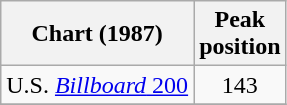<table class="wikitable">
<tr>
<th>Chart (1987)</th>
<th>Peak<br>position</th>
</tr>
<tr>
<td>U.S. <a href='#'><em>Billboard</em> 200</a></td>
<td align="center">143</td>
</tr>
<tr>
</tr>
</table>
